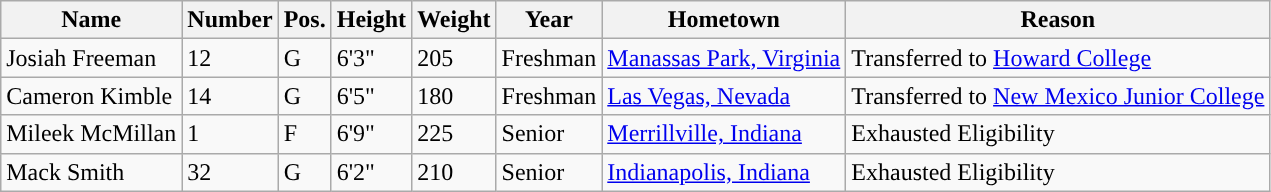<table class="wikitable sortable sortable" border="1">
<tr align=center>
<th>Name</th>
<th>Number</th>
<th>Pos.</th>
<th>Height</th>
<th>Weight</th>
<th>Year</th>
<th>Hometown</th>
<th>Reason</th>
</tr>
<tr>
<td>Josiah Freeman</td>
<td>12</td>
<td>G</td>
<td>6'3"</td>
<td>205</td>
<td>Freshman</td>
<td><a href='#'>Manassas Park, Virginia</a></td>
<td>Transferred to <a href='#'>Howard College</a></td>
</tr>
<tr>
<td>Cameron Kimble</td>
<td>14</td>
<td>G</td>
<td>6'5"</td>
<td>180</td>
<td>Freshman</td>
<td><a href='#'>Las Vegas, Nevada</a></td>
<td>Transferred to <a href='#'>New Mexico Junior College</a></td>
</tr>
<tr>
<td>Mileek McMillan</td>
<td>1</td>
<td>F</td>
<td>6'9"</td>
<td>225</td>
<td>Senior</td>
<td><a href='#'>Merrillville, Indiana</a></td>
<td>Exhausted Eligibility</td>
</tr>
<tr>
<td>Mack Smith</td>
<td>32</td>
<td>G</td>
<td>6'2"</td>
<td>210</td>
<td>Senior</td>
<td><a href='#'>Indianapolis, Indiana</a></td>
<td>Exhausted Eligibility</td>
</tr>
</table>
